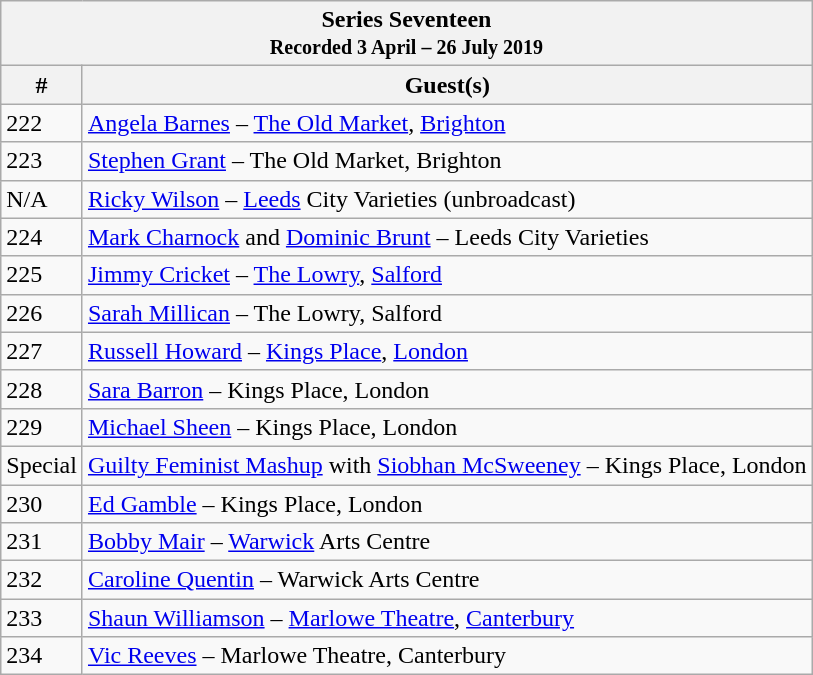<table class="wikitable">
<tr>
<th colspan="3">Series Seventeen<br><small>Recorded 3 April – 26 July 2019</small></th>
</tr>
<tr>
<th>#</th>
<th>Guest(s)</th>
</tr>
<tr>
<td>222</td>
<td><a href='#'>Angela Barnes</a> – <a href='#'>The Old Market</a>, <a href='#'>Brighton</a></td>
</tr>
<tr>
<td>223</td>
<td><a href='#'>Stephen Grant</a> – The Old Market, Brighton</td>
</tr>
<tr>
<td>N/A</td>
<td><a href='#'>Ricky Wilson</a> – <a href='#'>Leeds</a> City Varieties (unbroadcast)</td>
</tr>
<tr>
<td>224</td>
<td><a href='#'>Mark Charnock</a> and <a href='#'>Dominic Brunt</a> – Leeds City Varieties</td>
</tr>
<tr>
<td>225</td>
<td><a href='#'>Jimmy Cricket</a> – <a href='#'>The Lowry</a>, <a href='#'>Salford</a></td>
</tr>
<tr>
<td>226</td>
<td><a href='#'>Sarah Millican</a> – The Lowry, Salford</td>
</tr>
<tr>
<td>227</td>
<td><a href='#'>Russell Howard</a> – <a href='#'>Kings Place</a>, <a href='#'>London</a></td>
</tr>
<tr>
<td>228</td>
<td><a href='#'>Sara Barron</a> – Kings Place, London</td>
</tr>
<tr>
<td>229</td>
<td><a href='#'>Michael Sheen</a> – Kings Place, London</td>
</tr>
<tr>
<td>Special</td>
<td><a href='#'>Guilty Feminist Mashup</a> with <a href='#'>Siobhan McSweeney</a> – Kings Place, London</td>
</tr>
<tr>
<td>230</td>
<td><a href='#'>Ed Gamble</a> – Kings Place, London</td>
</tr>
<tr>
<td>231</td>
<td><a href='#'>Bobby Mair</a> – <a href='#'>Warwick</a> Arts Centre</td>
</tr>
<tr>
<td>232</td>
<td><a href='#'>Caroline Quentin</a> – Warwick Arts Centre</td>
</tr>
<tr>
<td>233</td>
<td><a href='#'>Shaun Williamson</a> – <a href='#'>Marlowe Theatre</a>, <a href='#'>Canterbury</a></td>
</tr>
<tr>
<td>234</td>
<td><a href='#'>Vic Reeves</a> – Marlowe Theatre, Canterbury</td>
</tr>
</table>
